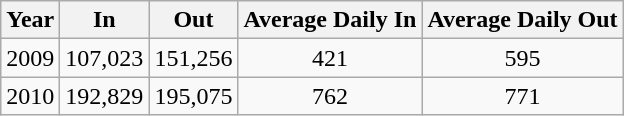<table class="wikitable" style="text-align:center">
<tr>
<th>Year</th>
<th>In</th>
<th>Out</th>
<th>Average Daily In</th>
<th>Average Daily Out</th>
</tr>
<tr>
<td>2009</td>
<td>107,023</td>
<td>151,256</td>
<td>421</td>
<td>595</td>
</tr>
<tr>
<td>2010</td>
<td>192,829</td>
<td>195,075</td>
<td>762</td>
<td>771</td>
</tr>
</table>
